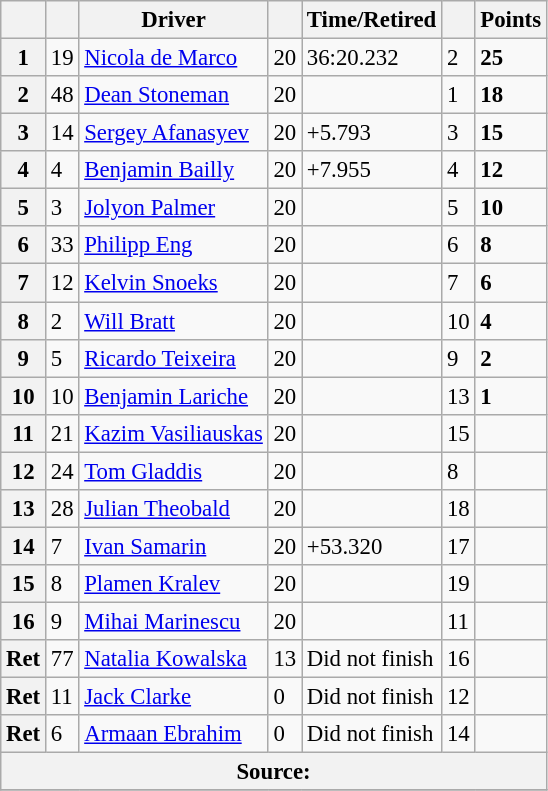<table class="wikitable" style="font-size:95%">
<tr>
<th scope="col"></th>
<th scope="col"></th>
<th scope="col">Driver</th>
<th scope="col"></th>
<th scope="col">Time/Retired</th>
<th scope="col"></th>
<th scope="col">Points</th>
</tr>
<tr>
<th scope="row">1</th>
<td>19</td>
<td><a href='#'>Nicola de Marco</a></td>
<td>20</td>
<td>36:20.232</td>
<td>2</td>
<td><strong>25</strong></td>
</tr>
<tr>
<th scope="row">2</th>
<td>48</td>
<td><a href='#'>Dean Stoneman</a></td>
<td>20</td>
<td></td>
<td>1</td>
<td><strong>18</strong></td>
</tr>
<tr>
<th scope="row">3</th>
<td>14</td>
<td><a href='#'>Sergey Afanasyev</a></td>
<td>20</td>
<td>+5.793</td>
<td>3</td>
<td><strong>15</strong></td>
</tr>
<tr>
<th scope="row">4</th>
<td>4</td>
<td><a href='#'>Benjamin Bailly</a></td>
<td>20</td>
<td>+7.955</td>
<td>4</td>
<td><strong>12</strong></td>
</tr>
<tr>
<th scope="row">5</th>
<td>3</td>
<td><a href='#'>Jolyon Palmer</a></td>
<td>20</td>
<td></td>
<td>5</td>
<td><strong>10</strong></td>
</tr>
<tr>
<th scope="row">6</th>
<td>33</td>
<td><a href='#'>Philipp Eng</a></td>
<td>20</td>
<td></td>
<td>6</td>
<td><strong>8</strong></td>
</tr>
<tr>
<th scope="row">7</th>
<td>12</td>
<td><a href='#'>Kelvin Snoeks</a></td>
<td>20</td>
<td></td>
<td>7</td>
<td><strong>6</strong></td>
</tr>
<tr>
<th scope="row">8</th>
<td>2</td>
<td><a href='#'>Will Bratt</a></td>
<td>20</td>
<td></td>
<td>10</td>
<td><strong>4</strong></td>
</tr>
<tr>
<th scope="row">9</th>
<td>5</td>
<td><a href='#'>Ricardo Teixeira</a></td>
<td>20</td>
<td></td>
<td>9</td>
<td><strong>2</strong></td>
</tr>
<tr>
<th scope="row">10</th>
<td>10</td>
<td><a href='#'>Benjamin Lariche</a></td>
<td>20</td>
<td></td>
<td>13</td>
<td><strong>1</strong></td>
</tr>
<tr>
<th scope="row">11</th>
<td>21</td>
<td><a href='#'>Kazim Vasiliauskas</a></td>
<td>20</td>
<td></td>
<td>15</td>
<td></td>
</tr>
<tr>
<th scope="row">12</th>
<td>24</td>
<td><a href='#'>Tom Gladdis</a></td>
<td>20</td>
<td></td>
<td>8</td>
<td></td>
</tr>
<tr>
<th scope="row">13</th>
<td>28</td>
<td><a href='#'>Julian Theobald</a></td>
<td>20</td>
<td></td>
<td>18</td>
<td></td>
</tr>
<tr>
<th scope="row">14</th>
<td>7</td>
<td><a href='#'>Ivan Samarin</a></td>
<td>20</td>
<td>+53.320</td>
<td>17</td>
<td></td>
</tr>
<tr>
<th scope="row">15</th>
<td>8</td>
<td><a href='#'>Plamen Kralev</a></td>
<td>20</td>
<td></td>
<td>19</td>
<td></td>
</tr>
<tr>
<th scope="row">16</th>
<td>9</td>
<td><a href='#'>Mihai Marinescu</a></td>
<td>20</td>
<td></td>
<td>11</td>
<td></td>
</tr>
<tr>
<th scope="row">Ret</th>
<td>77</td>
<td><a href='#'>Natalia Kowalska</a></td>
<td>13</td>
<td>Did not finish</td>
<td>16</td>
<td></td>
</tr>
<tr>
<th scope="row">Ret</th>
<td>11</td>
<td><a href='#'>Jack Clarke</a></td>
<td>0</td>
<td>Did not finish</td>
<td>12</td>
<td></td>
</tr>
<tr>
<th scope="row">Ret</th>
<td>6</td>
<td><a href='#'>Armaan Ebrahim</a></td>
<td>0</td>
<td>Did not finish</td>
<td>14</td>
<td></td>
</tr>
<tr>
<th colspan="7">Source:</th>
</tr>
<tr>
</tr>
</table>
